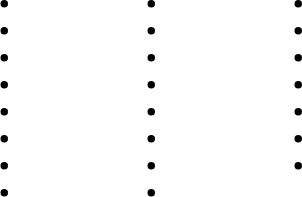<table>
<tr>
<td><br><ul><li></li><li></li><li></li><li></li><li></li><li></li><li></li><li></li></ul></td>
<td width=50></td>
<td valign=top><br><ul><li></li><li></li><li></li><li></li><li></li><li></li><li></li><li></li></ul></td>
<td width=50></td>
<td valign=top><br><ul><li></li><li></li><li></li><li></li><li></li><li></li><li></li></ul></td>
</tr>
</table>
